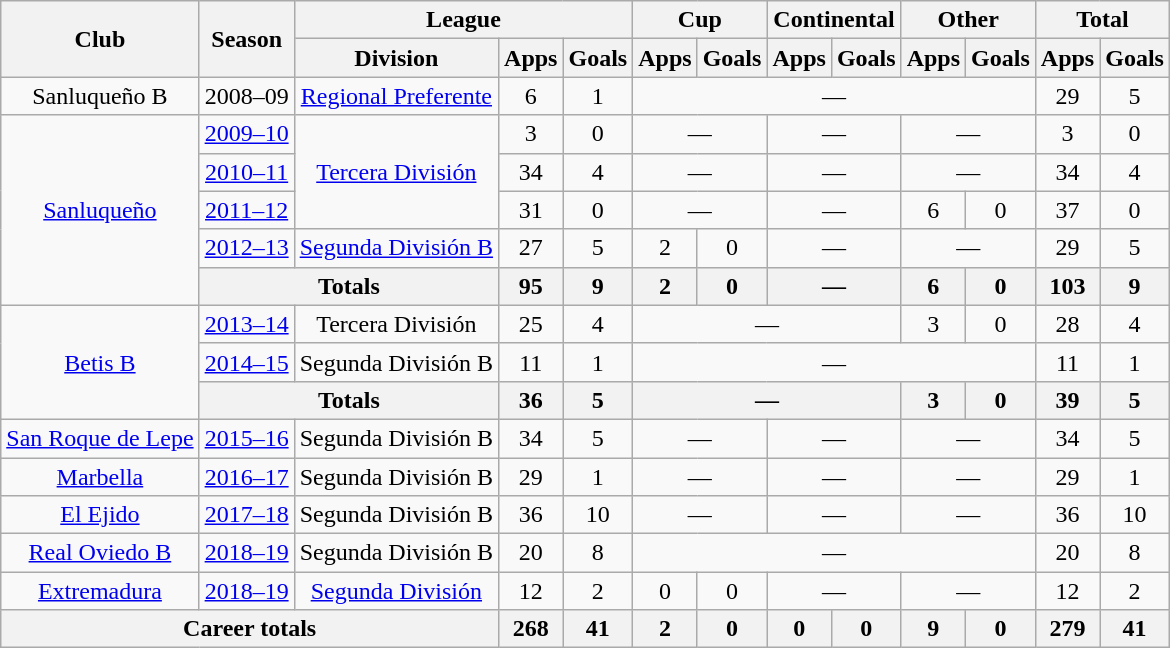<table class="wikitable" style="text-align:center">
<tr>
<th rowspan="2">Club</th>
<th rowspan="2">Season</th>
<th colspan="3">League</th>
<th colspan="2">Cup</th>
<th colspan="2">Continental</th>
<th colspan="2">Other</th>
<th colspan="2">Total</th>
</tr>
<tr>
<th>Division</th>
<th>Apps</th>
<th>Goals</th>
<th>Apps</th>
<th>Goals</th>
<th>Apps</th>
<th>Goals</th>
<th>Apps</th>
<th>Goals</th>
<th>Apps</th>
<th>Goals</th>
</tr>
<tr>
<td>Sanluqueño B</td>
<td>2008–09</td>
<td><a href='#'>Regional Preferente</a></td>
<td>6</td>
<td>1</td>
<td colspan=6>—</td>
<td>29</td>
<td>5</td>
</tr>
<tr>
<td rowspan="5"><a href='#'>Sanluqueño</a></td>
<td><a href='#'>2009–10</a></td>
<td rowspan="3"><a href='#'>Tercera División</a></td>
<td>3</td>
<td>0</td>
<td colspan=2>—</td>
<td colspan=2>—</td>
<td colspan=2>—</td>
<td>3</td>
<td>0</td>
</tr>
<tr>
<td><a href='#'>2010–11</a></td>
<td>34</td>
<td>4</td>
<td colspan=2>—</td>
<td colspan=2>—</td>
<td colspan=2>—</td>
<td>34</td>
<td>4</td>
</tr>
<tr>
<td><a href='#'>2011–12</a></td>
<td>31</td>
<td>0</td>
<td colspan=2>—</td>
<td colspan=2>—</td>
<td>6</td>
<td>0</td>
<td>37</td>
<td>0</td>
</tr>
<tr>
<td><a href='#'>2012–13</a></td>
<td><a href='#'>Segunda División B</a></td>
<td>27</td>
<td>5</td>
<td>2</td>
<td>0</td>
<td colspan=2>—</td>
<td colspan=2>—</td>
<td>29</td>
<td>5</td>
</tr>
<tr>
<th colspan=2>Totals</th>
<th>95</th>
<th>9</th>
<th>2</th>
<th>0</th>
<th colspan=2>—</th>
<th>6</th>
<th>0</th>
<th>103</th>
<th>9</th>
</tr>
<tr>
<td rowspan="3"><a href='#'>Betis B</a></td>
<td><a href='#'>2013–14</a></td>
<td>Tercera División</td>
<td>25</td>
<td>4</td>
<td colspan=4>—</td>
<td>3</td>
<td>0</td>
<td>28</td>
<td>4</td>
</tr>
<tr>
<td><a href='#'>2014–15</a></td>
<td>Segunda División B</td>
<td>11</td>
<td>1</td>
<td colspan=6>—</td>
<td>11</td>
<td>1</td>
</tr>
<tr>
<th colspan=2>Totals</th>
<th>36</th>
<th>5</th>
<th colspan=4>—</th>
<th>3</th>
<th>0</th>
<th>39</th>
<th>5</th>
</tr>
<tr>
<td><a href='#'>San Roque de Lepe</a></td>
<td><a href='#'>2015–16</a></td>
<td>Segunda División B</td>
<td>34</td>
<td>5</td>
<td colspan=2>—</td>
<td colspan=2>—</td>
<td colspan=2>—</td>
<td>34</td>
<td>5</td>
</tr>
<tr>
<td><a href='#'>Marbella</a></td>
<td><a href='#'>2016–17</a></td>
<td>Segunda División B</td>
<td>29</td>
<td>1</td>
<td colspan=2>—</td>
<td colspan=2>—</td>
<td colspan=2>—</td>
<td>29</td>
<td>1</td>
</tr>
<tr>
<td><a href='#'>El Ejido</a></td>
<td><a href='#'>2017–18</a></td>
<td>Segunda División B</td>
<td>36</td>
<td>10</td>
<td colspan=2>—</td>
<td colspan=2>—</td>
<td colspan=2>—</td>
<td>36</td>
<td>10</td>
</tr>
<tr>
<td><a href='#'>Real Oviedo B</a></td>
<td><a href='#'>2018–19</a></td>
<td>Segunda División B</td>
<td>20</td>
<td>8</td>
<td colspan=6>—</td>
<td>20</td>
<td>8</td>
</tr>
<tr>
<td><a href='#'>Extremadura</a></td>
<td><a href='#'>2018–19</a></td>
<td><a href='#'>Segunda División</a></td>
<td>12</td>
<td>2</td>
<td>0</td>
<td>0</td>
<td colspan=2>—</td>
<td colspan=2>—</td>
<td>12</td>
<td>2</td>
</tr>
<tr>
<th colspan=3><strong>Career totals</strong></th>
<th>268</th>
<th>41</th>
<th>2</th>
<th>0</th>
<th>0</th>
<th>0</th>
<th>9</th>
<th>0</th>
<th>279</th>
<th>41</th>
</tr>
</table>
